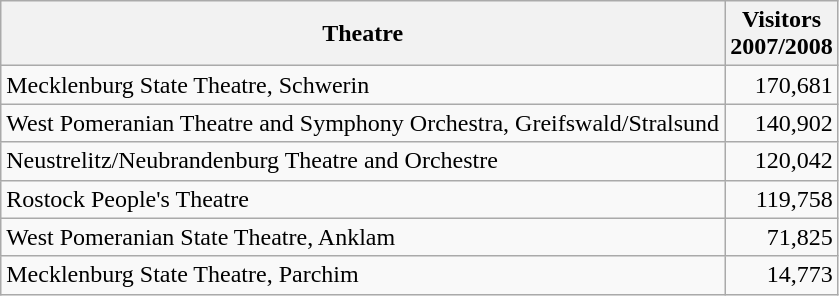<table class="wikitable">
<tr>
<th>Theatre</th>
<th>Visitors<br>2007/2008</th>
</tr>
<tr>
<td>Mecklenburg State Theatre, Schwerin</td>
<td style="text-align:right">170,681</td>
</tr>
<tr>
<td>West Pomeranian Theatre and Symphony Orchestra, Greifswald/Stralsund</td>
<td style="text-align:right">140,902</td>
</tr>
<tr>
<td>Neustrelitz/Neubrandenburg Theatre and Orchestre</td>
<td style="text-align:right">120,042</td>
</tr>
<tr>
<td>Rostock People's Theatre</td>
<td style="text-align:right">119,758</td>
</tr>
<tr>
<td>West Pomeranian State Theatre, Anklam</td>
<td style="text-align:right">71,825</td>
</tr>
<tr>
<td>Mecklenburg State Theatre, Parchim</td>
<td style="text-align:right">14,773</td>
</tr>
</table>
